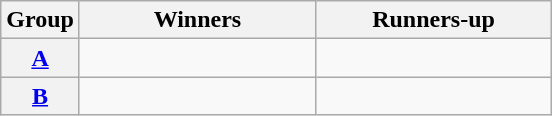<table class=wikitable>
<tr>
<th>Group</th>
<th width=150>Winners</th>
<th width=150>Runners-up</th>
</tr>
<tr>
<th><a href='#'>A</a></th>
<td></td>
<td></td>
</tr>
<tr>
<th><a href='#'>B</a></th>
<td></td>
<td></td>
</tr>
</table>
